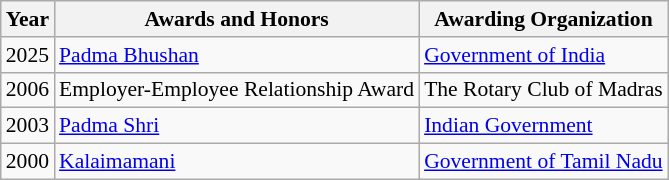<table class="wikitable" style="font-size:90%;">
<tr>
<th>Year</th>
<th>Awards and Honors</th>
<th>Awarding Organization</th>
</tr>
<tr>
<td>2025</td>
<td><a href='#'>Padma Bhushan</a></td>
<td><a href='#'>Government of India</a></td>
</tr>
<tr>
<td>2006</td>
<td>Employer-Employee Relationship Award</td>
<td>The Rotary Club of Madras</td>
</tr>
<tr>
<td>2003</td>
<td><a href='#'>Padma Shri</a></td>
<td><a href='#'>Indian Government</a></td>
</tr>
<tr>
<td>2000</td>
<td><a href='#'>Kalaimamani</a></td>
<td><a href='#'>Government of Tamil Nadu</a></td>
</tr>
</table>
